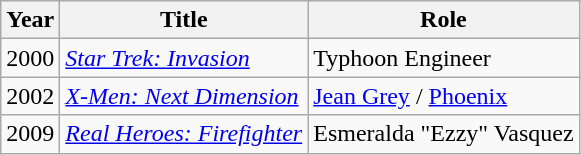<table class="wikitable">
<tr>
<th>Year</th>
<th>Title</th>
<th>Role</th>
</tr>
<tr>
<td>2000</td>
<td><em><a href='#'>Star Trek: Invasion</a></em></td>
<td>Typhoon Engineer</td>
</tr>
<tr>
<td>2002</td>
<td><em><a href='#'>X-Men: Next Dimension</a></em></td>
<td><a href='#'>Jean Grey</a> / <a href='#'>Phoenix</a></td>
</tr>
<tr>
<td>2009</td>
<td><em><a href='#'>Real Heroes: Firefighter</a></em></td>
<td>Esmeralda "Ezzy" Vasquez</td>
</tr>
</table>
